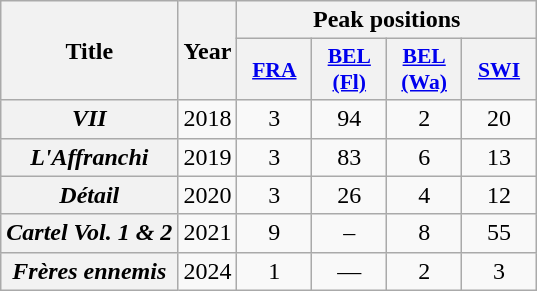<table class="wikitable plainrowheaders" style="text-align:center">
<tr>
<th scope="col" rowspan="2">Title</th>
<th scope="col" rowspan="2">Year</th>
<th scope="col" colspan="4">Peak positions</th>
</tr>
<tr>
<th scope="col" style="width:3em;font-size:90%;"><a href='#'>FRA</a><br></th>
<th scope="col" style="width:3em;font-size:90%;"><a href='#'>BEL <br>(Fl)</a><br></th>
<th scope="col" style="width:3em;font-size:90%;"><a href='#'>BEL <br>(Wa)</a><br></th>
<th scope="col" style="width:3em;font-size:90%;"><a href='#'>SWI</a><br></th>
</tr>
<tr>
<th scope="row"><em>VII</em></th>
<td>2018</td>
<td>3</td>
<td>94</td>
<td>2</td>
<td>20</td>
</tr>
<tr>
<th scope="row"><em>L'Affranchi</em></th>
<td>2019</td>
<td>3</td>
<td>83</td>
<td>6</td>
<td>13</td>
</tr>
<tr>
<th scope="row"><em>Détail</em></th>
<td>2020</td>
<td>3</td>
<td>26</td>
<td>4</td>
<td>12</td>
</tr>
<tr>
<th scope="row"><em>Cartel Vol. 1 & 2</em></th>
<td>2021</td>
<td>9</td>
<td>–</td>
<td>8</td>
<td>55</td>
</tr>
<tr>
<th scope="row"><em>Frères ennemis</em><br></th>
<td>2024</td>
<td>1</td>
<td>—</td>
<td>2</td>
<td>3</td>
</tr>
</table>
